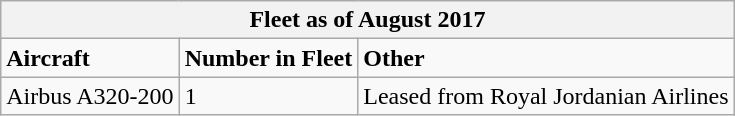<table class="wikitable">
<tr>
<th colspan="3">Fleet as of August 2017</th>
</tr>
<tr>
<td><strong>Aircraft</strong></td>
<td><strong>Number in Fleet</strong></td>
<td><strong>Other</strong></td>
</tr>
<tr>
<td>Airbus A320-200</td>
<td>1</td>
<td>Leased from Royal Jordanian Airlines</td>
</tr>
</table>
